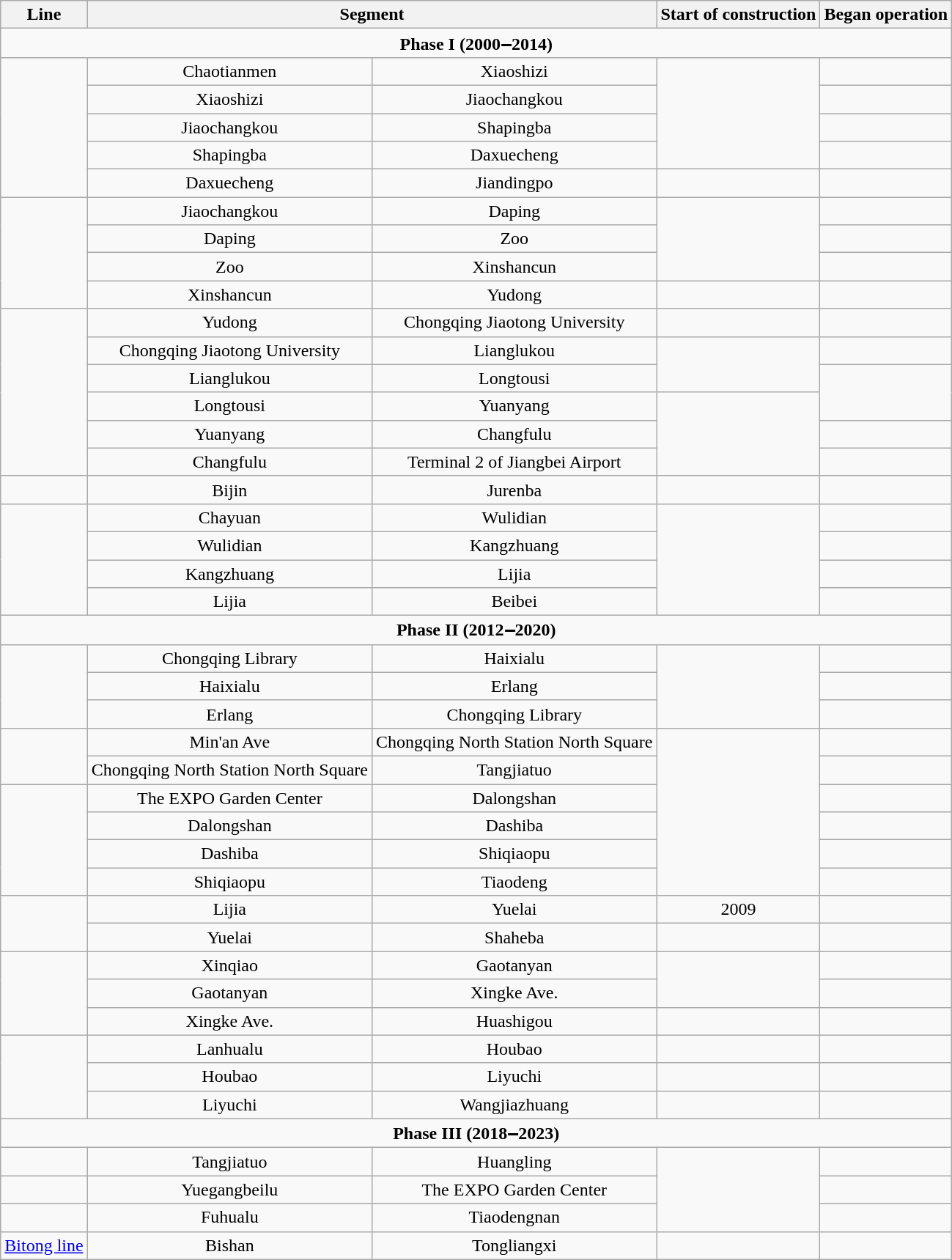<table class="wikitable" style="text-align:center">
<tr>
<th>Line</th>
<th colspan="2">Segment</th>
<th>Start of construction</th>
<th>Began operation</th>
</tr>
<tr>
<td colspan="5" class="sortbottom" style="font-weight: bold;">Phase I (2000‒2014)</td>
</tr>
<tr>
<td rowspan="5"></td>
<td>Chaotianmen</td>
<td>Xiaoshizi</td>
<td rowspan="4"></td>
<td></td>
</tr>
<tr>
<td>Xiaoshizi</td>
<td>Jiaochangkou</td>
<td></td>
</tr>
<tr>
<td>Jiaochangkou</td>
<td>Shapingba</td>
<td></td>
</tr>
<tr>
<td>Shapingba</td>
<td>Daxuecheng</td>
<td></td>
</tr>
<tr>
<td>Daxuecheng</td>
<td>Jiandingpo</td>
<td></td>
<td></td>
</tr>
<tr>
<td rowspan="4"></td>
<td>Jiaochangkou</td>
<td>Daping</td>
<td rowspan="3"></td>
<td></td>
</tr>
<tr>
<td>Daping</td>
<td>Zoo</td>
<td></td>
</tr>
<tr>
<td>Zoo</td>
<td>Xinshancun</td>
<td></td>
</tr>
<tr>
<td>Xinshancun</td>
<td>Yudong</td>
<td></td>
<td></td>
</tr>
<tr>
<td rowspan="6"></td>
<td>Yudong</td>
<td>Chongqing Jiaotong University</td>
<td></td>
<td></td>
</tr>
<tr>
<td>Chongqing Jiaotong University</td>
<td>Lianglukou</td>
<td rowspan="2"></td>
<td></td>
</tr>
<tr>
<td>Lianglukou</td>
<td>Longtousi</td>
<td rowspan="2"></td>
</tr>
<tr>
<td>Longtousi</td>
<td>Yuanyang</td>
<td rowspan="3"></td>
</tr>
<tr>
<td>Yuanyang</td>
<td>Changfulu</td>
<td></td>
</tr>
<tr>
<td>Changfulu</td>
<td>Terminal 2 of Jiangbei Airport</td>
<td></td>
</tr>
<tr>
<td></td>
<td>Bijin</td>
<td>Jurenba</td>
<td></td>
<td></td>
</tr>
<tr>
<td rowspan="4"></td>
<td>Chayuan</td>
<td>Wulidian</td>
<td rowspan="4"></td>
<td></td>
</tr>
<tr>
<td>Wulidian</td>
<td>Kangzhuang</td>
<td></td>
</tr>
<tr>
<td>Kangzhuang</td>
<td>Lijia</td>
<td></td>
</tr>
<tr>
<td>Lijia</td>
<td>Beibei</td>
<td></td>
</tr>
<tr>
<td colspan="5" class="sortbottom" style="font-weight: bold;">Phase II (2012‒2020)</td>
</tr>
<tr>
<td rowspan="3"></td>
<td>Chongqing Library</td>
<td>Haixialu</td>
<td rowspan="3"></td>
<td></td>
</tr>
<tr>
<td>Haixialu</td>
<td>Erlang</td>
<td></td>
</tr>
<tr>
<td>Erlang</td>
<td>Chongqing Library</td>
<td></td>
</tr>
<tr>
<td rowspan="2"></td>
<td>Min'an Ave</td>
<td>Chongqing North Station North Square</td>
<td rowspan="6"></td>
<td></td>
</tr>
<tr>
<td>Chongqing North Station North Square</td>
<td>Tangjiatuo</td>
<td></td>
</tr>
<tr>
<td rowspan="4"></td>
<td>The EXPO Garden Center</td>
<td>Dalongshan</td>
<td></td>
</tr>
<tr>
<td>Dalongshan</td>
<td>Dashiba</td>
<td></td>
</tr>
<tr>
<td>Dashiba</td>
<td>Shiqiaopu</td>
<td></td>
</tr>
<tr>
<td>Shiqiaopu</td>
<td>Tiaodeng</td>
<td></td>
</tr>
<tr>
<td rowspan="2"></td>
<td>Lijia</td>
<td>Yuelai</td>
<td>2009</td>
<td></td>
</tr>
<tr>
<td>Yuelai</td>
<td>Shaheba</td>
<td></td>
<td></td>
</tr>
<tr>
<td rowspan="3"></td>
<td>Xinqiao</td>
<td>Gaotanyan</td>
<td rowspan="2"></td>
<td></td>
</tr>
<tr>
<td>Gaotanyan</td>
<td>Xingke Ave.</td>
<td></td>
</tr>
<tr>
<td>Xingke Ave.</td>
<td>Huashigou</td>
<td></td>
<td></td>
</tr>
<tr>
<td rowspan="3"></td>
<td>Lanhualu</td>
<td>Houbao</td>
<td></td>
<td></td>
</tr>
<tr>
<td>Houbao</td>
<td>Liyuchi</td>
<td></td>
<td></td>
</tr>
<tr>
<td>Liyuchi</td>
<td>Wangjiazhuang</td>
<td></td>
<td></td>
</tr>
<tr>
<td colspan="5" class="sortbottom" style="font-weight: bold;">Phase III (2018‒2023)</td>
</tr>
<tr>
<td></td>
<td>Tangjiatuo</td>
<td>Huangling</td>
<td rowspan="3"></td>
<td></td>
</tr>
<tr>
<td></td>
<td>Yuegangbeilu</td>
<td>The EXPO Garden Center</td>
<td></td>
</tr>
<tr>
<td></td>
<td>Fuhualu</td>
<td>Tiaodengnan</td>
<td></td>
</tr>
<tr>
<td><a href='#'>Bitong line</a></td>
<td>Bishan</td>
<td>Tongliangxi</td>
<td></td>
<td></td>
</tr>
</table>
